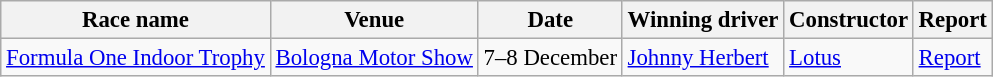<table class="wikitable" style="font-size:95%">
<tr>
<th>Race name</th>
<th>Venue</th>
<th>Date</th>
<th>Winning driver</th>
<th>Constructor</th>
<th>Report</th>
</tr>
<tr>
<td> <a href='#'>Formula One Indoor Trophy</a></td>
<td><a href='#'>Bologna Motor Show</a></td>
<td>7–8 December</td>
<td> <a href='#'>Johnny Herbert</a></td>
<td> <a href='#'>Lotus</a></td>
<td><a href='#'>Report</a></td>
</tr>
</table>
